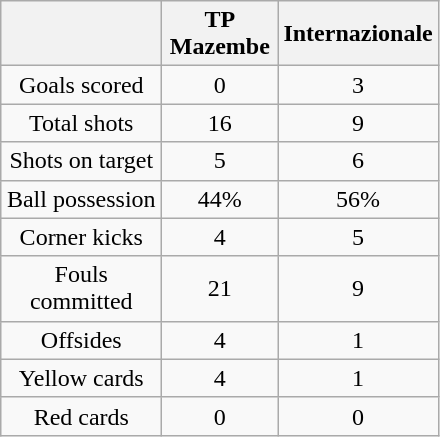<table class="wikitable" style="text-align: center">
<tr>
<th width=100></th>
<th width=70>TP Mazembe</th>
<th width=70>Internazionale</th>
</tr>
<tr>
<td>Goals scored</td>
<td>0</td>
<td>3</td>
</tr>
<tr>
<td>Total shots</td>
<td>16</td>
<td>9</td>
</tr>
<tr>
<td>Shots on target</td>
<td>5</td>
<td>6</td>
</tr>
<tr>
<td>Ball possession</td>
<td>44%</td>
<td>56%</td>
</tr>
<tr>
<td>Corner kicks</td>
<td>4</td>
<td>5</td>
</tr>
<tr>
<td>Fouls committed</td>
<td>21</td>
<td>9</td>
</tr>
<tr>
<td>Offsides</td>
<td>4</td>
<td>1</td>
</tr>
<tr>
<td>Yellow cards</td>
<td>4</td>
<td>1</td>
</tr>
<tr>
<td>Red cards</td>
<td>0</td>
<td>0</td>
</tr>
</table>
